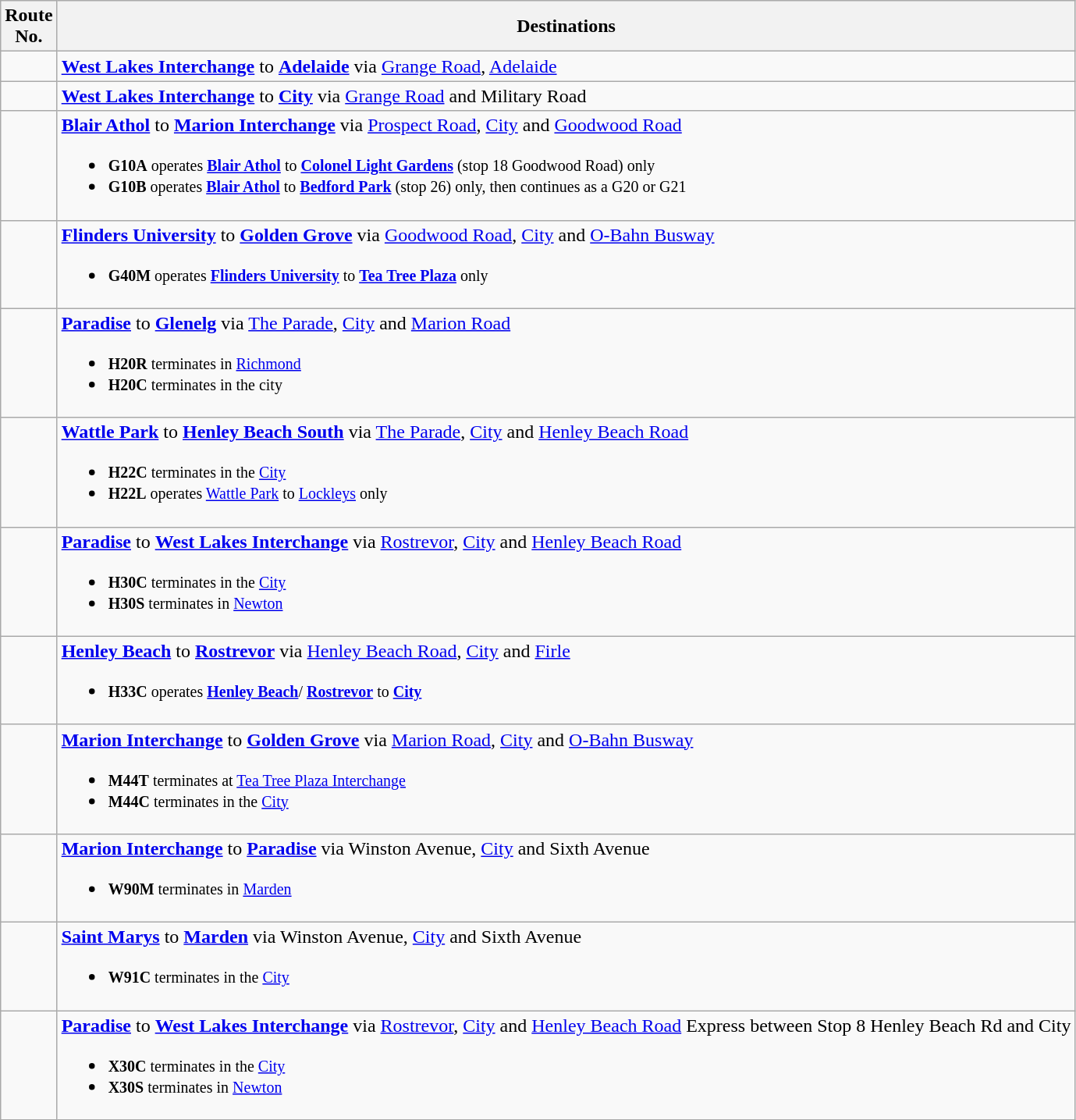<table class="wikitable">
<tr>
<th>Route<br>No.</th>
<th>Destinations</th>
</tr>
<tr>
<td></td>
<td><strong><a href='#'>West Lakes Interchange</a></strong> to <strong><a href='#'>Adelaide</a></strong> via <a href='#'>Grange Road</a>, <a href='#'>Adelaide</a></td>
</tr>
<tr>
<td></td>
<td><strong><a href='#'>West Lakes Interchange</a></strong> to <strong><a href='#'>City</a></strong> via <a href='#'>Grange Road</a> and Military Road</td>
</tr>
<tr>
<td></td>
<td><strong><a href='#'>Blair Athol</a></strong> to <strong><a href='#'>Marion Interchange</a></strong> via <a href='#'>Prospect Road</a>, <a href='#'>City</a> and <a href='#'>Goodwood Road</a><br><ul><li><small> <strong>G10A</strong> operates <strong><a href='#'>Blair Athol</a></strong> to <strong><a href='#'>Colonel Light Gardens</a></strong> (stop 18 Goodwood Road) only </small></li><li><small> <strong>G10B</strong> operates <strong><a href='#'>Blair Athol</a></strong> to <strong><a href='#'>Bedford Park</a></strong> (stop 26) only, then continues as a G20 or G21 </small></li></ul></td>
</tr>
<tr>
<td></td>
<td><strong><a href='#'>Flinders University</a></strong> to <strong><a href='#'>Golden Grove</a></strong> via <a href='#'>Goodwood Road</a>, <a href='#'>City</a> and <a href='#'>O-Bahn Busway</a><br><ul><li><small> <strong>G40M</strong> operates <strong><a href='#'>Flinders University</a></strong> to <strong><a href='#'>Tea Tree Plaza</a></strong> only</small></li></ul></td>
</tr>
<tr>
<td></td>
<td><strong><a href='#'>Paradise</a></strong> to <strong><a href='#'>Glenelg</a></strong> via <a href='#'>The Parade</a>, <a href='#'>City</a> and <a href='#'>Marion Road</a><br><ul><li><small> <strong>H20R</strong> terminates in <a href='#'>Richmond</a> </small></li><li><small> <strong>H20C</strong> terminates in the city </small></li></ul></td>
</tr>
<tr>
<td></td>
<td><strong><a href='#'>Wattle Park</a></strong> to <strong><a href='#'>Henley Beach South</a></strong> via <a href='#'>The Parade</a>, <a href='#'>City</a> and <a href='#'>Henley Beach Road</a><br><ul><li><small> <strong>H22C</strong> terminates in the <a href='#'>City</a> </small></li><li><small> <strong>H22L</strong> operates <a href='#'>Wattle Park</a> to <a href='#'>Lockleys</a> only </small></li></ul></td>
</tr>
<tr>
<td></td>
<td><strong><a href='#'>Paradise</a></strong> to <strong><a href='#'>West Lakes Interchange</a></strong> via <a href='#'>Rostrevor</a>, <a href='#'>City</a> and <a href='#'>Henley Beach Road</a><br><ul><li><small> <strong>H30C</strong> terminates in the <a href='#'>City</a> </small></li><li><small> <strong>H30S</strong> terminates in <a href='#'>Newton</a></small></li></ul></td>
</tr>
<tr>
<td></td>
<td><strong><a href='#'>Henley Beach</a></strong> to <strong><a href='#'>Rostrevor</a></strong> via <a href='#'>Henley Beach Road</a>, <a href='#'>City</a> and <a href='#'>Firle</a><br><ul><li><small><strong>H33C</strong> operates <strong><a href='#'>Henley Beach</a></strong>/ <strong><a href='#'>Rostrevor</a></strong> to <strong><a href='#'>City</a></strong></small></li></ul></td>
</tr>
<tr>
<td></td>
<td><strong><a href='#'>Marion Interchange</a></strong> to <strong><a href='#'>Golden Grove</a></strong> via <a href='#'>Marion Road</a>, <a href='#'>City</a> and <a href='#'>O-Bahn Busway</a><br><ul><li><small> <strong>M44T</strong>  terminates at <a href='#'>Tea Tree Plaza Interchange</a> </small></li><li><small> <strong>M44C</strong> terminates in the <a href='#'>City</a> </small></li></ul></td>
</tr>
<tr>
<td></td>
<td><strong><a href='#'>Marion Interchange</a></strong> to <strong><a href='#'>Paradise</a></strong> via Winston Avenue, <a href='#'>City</a> and Sixth Avenue<br><ul><li><small> <strong>W90M</strong> terminates in <a href='#'>Marden</a> </small></li></ul></td>
</tr>
<tr>
<td></td>
<td><strong><a href='#'>Saint Marys</a></strong> to <strong><a href='#'>Marden</a></strong> via Winston Avenue, <a href='#'>City</a> and Sixth Avenue<br><ul><li><small> <strong>W91C</strong> terminates in the <a href='#'>City</a> </small></li></ul></td>
</tr>
<tr>
<td></td>
<td><strong><a href='#'>Paradise</a></strong> to <strong><a href='#'>West Lakes Interchange</a></strong> via <a href='#'>Rostrevor</a>, <a href='#'>City</a> and <a href='#'>Henley Beach Road</a> Express between Stop 8 Henley Beach Rd and City<br><ul><li><small> <strong>X30C</strong> terminates in the <a href='#'>City</a> </small></li><li><small> <strong>X30S</strong> terminates in <a href='#'>Newton</a></small></li></ul></td>
</tr>
</table>
